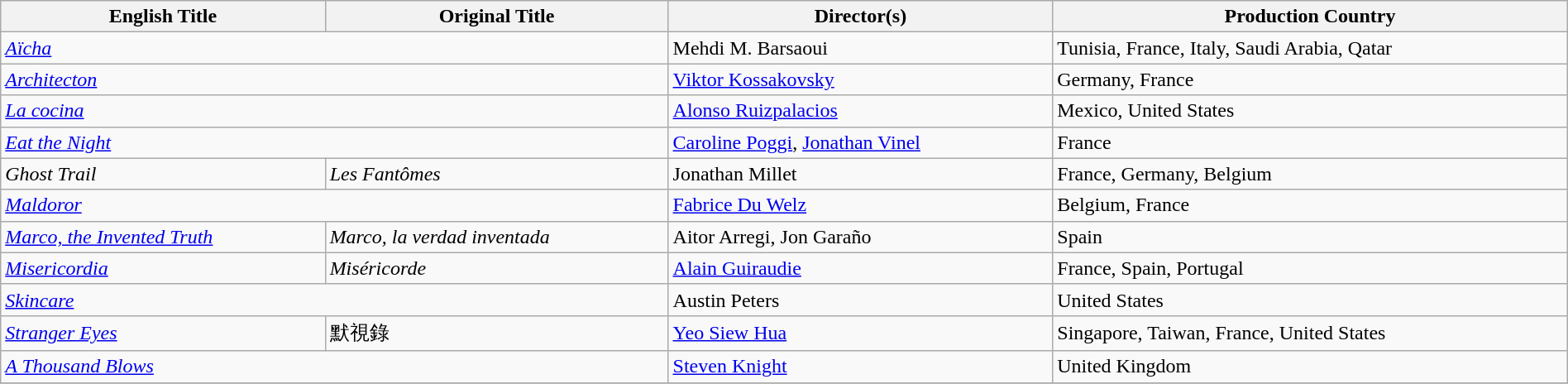<table class="wikitable" style="width:100%; margin-bottom:4px">
<tr>
<th>English Title</th>
<th>Original Title</th>
<th>Director(s)</th>
<th>Production Country</th>
</tr>
<tr>
<td colspan="2"><em><a href='#'>Aïcha</a></em></td>
<td>Mehdi M. Barsaoui</td>
<td>Tunisia, France, Italy, Saudi Arabia, Qatar</td>
</tr>
<tr>
<td colspan="2"><em><a href='#'>Architecton</a></em></td>
<td><a href='#'>Viktor Kossakovsky</a></td>
<td>Germany, France</td>
</tr>
<tr>
<td colspan="2"><em><a href='#'>La cocina</a></em></td>
<td><a href='#'>Alonso Ruizpalacios</a></td>
<td>Mexico, United States</td>
</tr>
<tr>
<td colspan="2"><em><a href='#'>Eat the Night</a></em></td>
<td><a href='#'>Caroline Poggi</a>, <a href='#'>Jonathan Vinel</a></td>
<td>France</td>
</tr>
<tr>
<td><em>Ghost Trail</em></td>
<td><em>Les Fantômes</em></td>
<td>Jonathan Millet</td>
<td>France, Germany, Belgium</td>
</tr>
<tr>
<td colspan="2"><em><a href='#'>Maldoror</a></em></td>
<td><a href='#'>Fabrice Du Welz</a></td>
<td>Belgium, France</td>
</tr>
<tr>
<td><em><a href='#'>Marco, the Invented Truth</a></em></td>
<td><em>Marco, la verdad inventada</em></td>
<td>Aitor Arregi, Jon Garaño</td>
<td>Spain</td>
</tr>
<tr>
<td><em><a href='#'>Misericordia</a></em></td>
<td><em>Miséricorde</em></td>
<td><a href='#'>Alain Guiraudie</a></td>
<td>France, Spain, Portugal</td>
</tr>
<tr>
<td colspan="2"><em><a href='#'>Skincare</a></em></td>
<td>Austin Peters</td>
<td>United States</td>
</tr>
<tr>
<td><em><a href='#'>Stranger Eyes</a></em></td>
<td>默視錄</td>
<td><a href='#'>Yeo Siew Hua</a></td>
<td>Singapore, Taiwan, France, United States</td>
</tr>
<tr>
<td colspan="2"><em><a href='#'>A Thousand Blows</a></em></td>
<td><a href='#'>Steven Knight</a></td>
<td>United Kingdom</td>
</tr>
<tr>
</tr>
</table>
